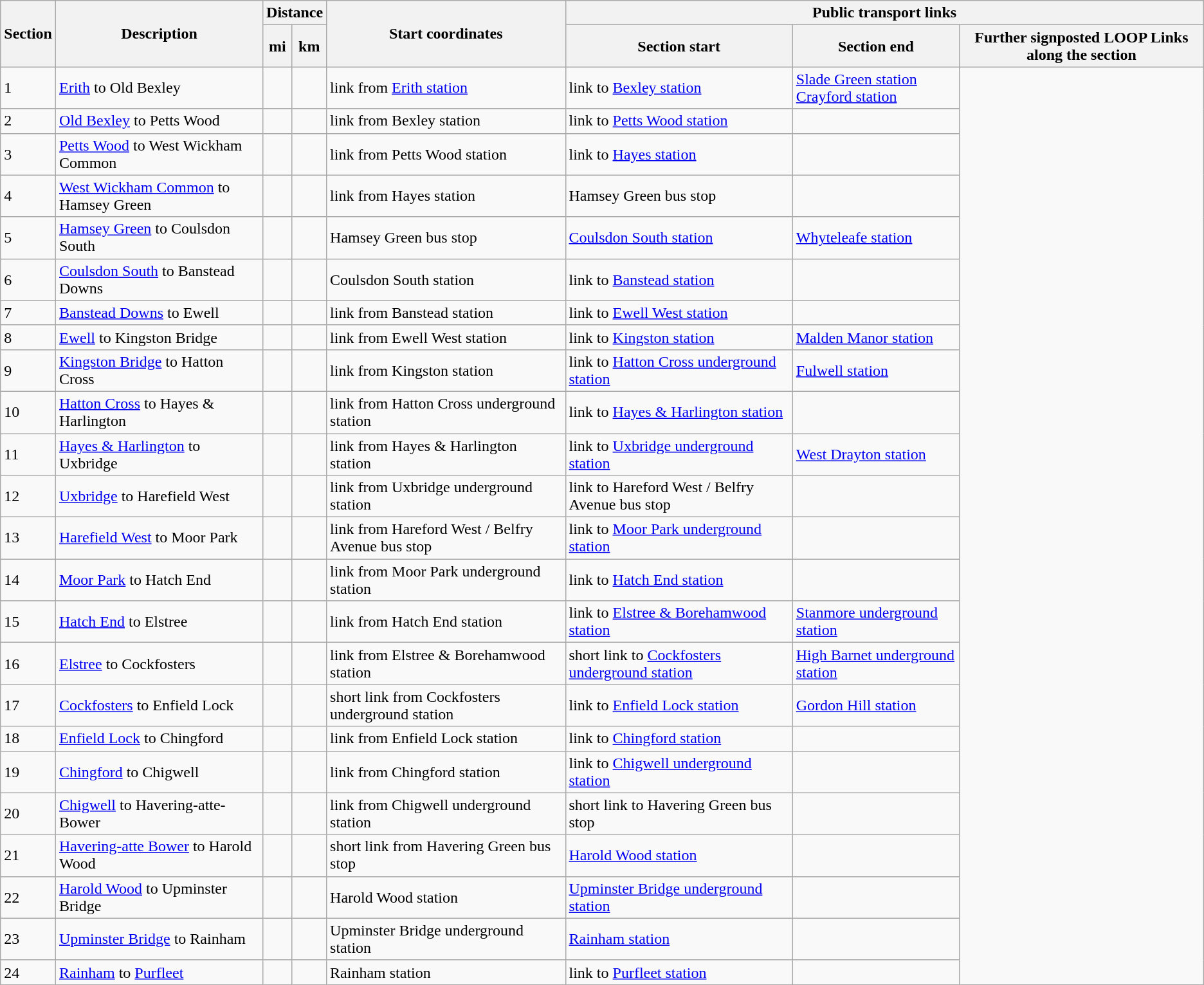<table class="wikitable">
<tr>
<th rowspan=2>Section</th>
<th rowspan=2>Description</th>
<th colspan=2>Distance</th>
<th rowspan=2>Start coordinates</th>
<th colspan="3">Public transport links</th>
</tr>
<tr>
<th>mi</th>
<th>km</th>
<th>Section start</th>
<th>Section end</th>
<th>Further signposted LOOP Links along the section</th>
</tr>
<tr>
<td>1</td>
<td><a href='#'>Erith</a> to Old Bexley</td>
<td></td>
<td></td>
<td>link from <a href='#'>Erith station</a></td>
<td>link to <a href='#'>Bexley station</a></td>
<td><a href='#'>Slade Green station</a><br><a href='#'>Crayford station</a></td>
</tr>
<tr>
<td>2</td>
<td><a href='#'>Old Bexley</a> to Petts Wood</td>
<td></td>
<td></td>
<td>link from Bexley station</td>
<td>link to <a href='#'>Petts Wood station</a></td>
<td></td>
</tr>
<tr>
<td>3</td>
<td><a href='#'>Petts Wood</a> to West Wickham Common</td>
<td></td>
<td></td>
<td>link from Petts Wood station</td>
<td>link to <a href='#'>Hayes station</a></td>
<td></td>
</tr>
<tr>
<td>4</td>
<td><a href='#'>West Wickham Common</a> to Hamsey Green</td>
<td></td>
<td></td>
<td>link from Hayes station</td>
<td>Hamsey Green bus stop</td>
<td></td>
</tr>
<tr>
<td>5</td>
<td><a href='#'>Hamsey Green</a> to Coulsdon South</td>
<td></td>
<td></td>
<td>Hamsey Green bus stop</td>
<td><a href='#'>Coulsdon South station</a></td>
<td><a href='#'>Whyteleafe station</a></td>
</tr>
<tr>
<td>6</td>
<td><a href='#'>Coulsdon South</a> to Banstead Downs</td>
<td></td>
<td></td>
<td>Coulsdon South station</td>
<td>link to <a href='#'>Banstead station</a></td>
<td></td>
</tr>
<tr>
<td>7</td>
<td><a href='#'>Banstead Downs</a> to Ewell</td>
<td></td>
<td></td>
<td>link from Banstead station</td>
<td>link to <a href='#'>Ewell West station</a></td>
<td></td>
</tr>
<tr>
<td>8</td>
<td><a href='#'>Ewell</a> to Kingston Bridge</td>
<td></td>
<td></td>
<td>link from Ewell West station</td>
<td>link to <a href='#'>Kingston station</a></td>
<td><a href='#'>Malden Manor station</a></td>
</tr>
<tr>
<td>9</td>
<td><a href='#'>Kingston Bridge</a> to Hatton Cross</td>
<td></td>
<td></td>
<td>link from Kingston station</td>
<td>link to <a href='#'>Hatton Cross underground station</a></td>
<td><a href='#'>Fulwell station</a></td>
</tr>
<tr>
<td>10</td>
<td><a href='#'>Hatton Cross</a> to Hayes & Harlington</td>
<td></td>
<td></td>
<td>link from Hatton Cross underground station</td>
<td>link to <a href='#'>Hayes & Harlington station</a></td>
<td></td>
</tr>
<tr>
<td>11</td>
<td><a href='#'>Hayes & Harlington</a> to Uxbridge</td>
<td></td>
<td></td>
<td>link from Hayes & Harlington station</td>
<td>link to <a href='#'>Uxbridge underground station</a></td>
<td><a href='#'>West Drayton station</a></td>
</tr>
<tr>
<td>12</td>
<td><a href='#'>Uxbridge</a> to Harefield West</td>
<td></td>
<td></td>
<td>link from Uxbridge underground station</td>
<td>link to Hareford West / Belfry Avenue bus stop</td>
<td></td>
</tr>
<tr>
<td>13</td>
<td><a href='#'>Harefield West</a> to Moor Park</td>
<td></td>
<td></td>
<td>link from Hareford West / Belfry Avenue bus stop</td>
<td>link to <a href='#'>Moor Park underground station</a></td>
<td></td>
</tr>
<tr>
<td>14</td>
<td><a href='#'>Moor Park</a> to Hatch End</td>
<td></td>
<td></td>
<td>link from Moor Park underground station</td>
<td>link to <a href='#'>Hatch End station</a></td>
<td></td>
</tr>
<tr>
<td>15</td>
<td><a href='#'>Hatch End</a> to Elstree</td>
<td></td>
<td></td>
<td>link from Hatch End station</td>
<td>link to <a href='#'>Elstree & Borehamwood station</a></td>
<td><a href='#'>Stanmore underground station</a></td>
</tr>
<tr>
<td>16</td>
<td><a href='#'>Elstree</a> to Cockfosters</td>
<td></td>
<td></td>
<td>link from Elstree & Borehamwood station</td>
<td>short link to <a href='#'>Cockfosters underground station</a></td>
<td><a href='#'>High Barnet underground station</a></td>
</tr>
<tr>
<td>17</td>
<td><a href='#'>Cockfosters</a> to Enfield Lock</td>
<td></td>
<td></td>
<td>short link from Cockfosters underground station</td>
<td>link to <a href='#'>Enfield Lock station</a></td>
<td><a href='#'>Gordon Hill station</a></td>
</tr>
<tr>
<td>18</td>
<td><a href='#'>Enfield Lock</a> to Chingford</td>
<td></td>
<td></td>
<td>link from Enfield Lock station</td>
<td>link to <a href='#'>Chingford station</a></td>
<td></td>
</tr>
<tr>
<td>19</td>
<td><a href='#'>Chingford</a> to Chigwell</td>
<td></td>
<td></td>
<td>link from Chingford station</td>
<td>link to <a href='#'>Chigwell underground station</a></td>
<td></td>
</tr>
<tr>
<td>20</td>
<td><a href='#'>Chigwell</a> to Havering-atte-Bower</td>
<td></td>
<td></td>
<td>link from Chigwell underground station</td>
<td>short link to Havering Green bus stop</td>
<td></td>
</tr>
<tr>
<td>21</td>
<td><a href='#'>Havering-atte Bower</a> to Harold Wood</td>
<td></td>
<td></td>
<td>short link from Havering Green bus stop</td>
<td><a href='#'>Harold Wood station</a></td>
<td></td>
</tr>
<tr>
<td>22</td>
<td><a href='#'>Harold Wood</a> to Upminster Bridge</td>
<td></td>
<td></td>
<td>Harold Wood station</td>
<td><a href='#'>Upminster Bridge underground station</a></td>
<td></td>
</tr>
<tr>
<td>23</td>
<td><a href='#'>Upminster Bridge</a> to Rainham</td>
<td></td>
<td></td>
<td>Upminster Bridge underground station</td>
<td><a href='#'>Rainham station</a></td>
<td></td>
</tr>
<tr>
<td>24</td>
<td><a href='#'>Rainham</a> to <a href='#'>Purfleet</a></td>
<td></td>
<td></td>
<td>Rainham station</td>
<td>link to <a href='#'>Purfleet station</a></td>
<td></td>
</tr>
</table>
